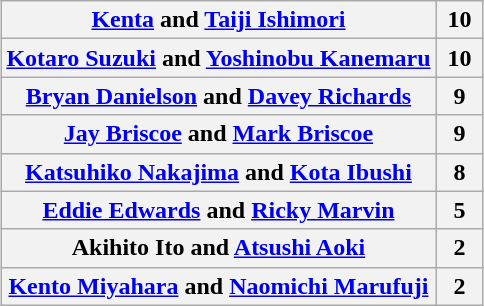<table class="wikitable" style="text-align:left; margin: 1em auto 1em auto">
<tr>
<th><a href='#'>Kenta</a> and <a href='#'>Taiji Ishimori</a></th>
<th> 10 </th>
</tr>
<tr>
<th><a href='#'>Kotaro Suzuki</a> and <a href='#'>Yoshinobu Kanemaru</a> </th>
<th>10</th>
</tr>
<tr>
<th><a href='#'>Bryan Danielson</a> and <a href='#'>Davey Richards</a></th>
<th>9</th>
</tr>
<tr>
<th><a href='#'>Jay Briscoe</a> and <a href='#'>Mark Briscoe</a></th>
<th>9</th>
</tr>
<tr>
<th><a href='#'>Katsuhiko Nakajima</a> and <a href='#'>Kota Ibushi</a></th>
<th>8</th>
</tr>
<tr>
<th><a href='#'>Eddie Edwards</a> and <a href='#'>Ricky Marvin</a></th>
<th>5</th>
</tr>
<tr>
<th>Akihito Ito and <a href='#'>Atsushi Aoki</a></th>
<th>2</th>
</tr>
<tr>
<th><a href='#'>Kento Miyahara</a> and <a href='#'>Naomichi Marufuji</a></th>
<th>2</th>
</tr>
</table>
